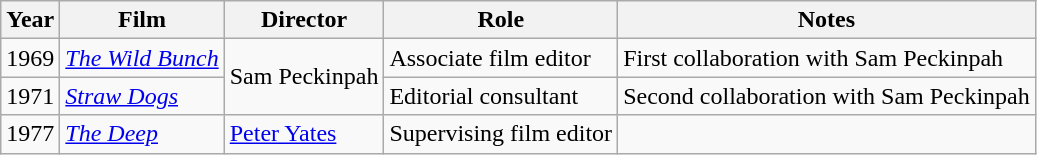<table class="wikitable">
<tr>
<th>Year</th>
<th>Film</th>
<th>Director</th>
<th>Role</th>
<th>Notes</th>
</tr>
<tr>
<td>1969</td>
<td><em><a href='#'>The Wild Bunch</a></em></td>
<td rowspan=2>Sam Peckinpah</td>
<td>Associate film editor</td>
<td>First collaboration with Sam Peckinpah</td>
</tr>
<tr>
<td>1971</td>
<td><em><a href='#'>Straw Dogs</a></em></td>
<td>Editorial consultant</td>
<td>Second collaboration with Sam Peckinpah</td>
</tr>
<tr>
<td>1977</td>
<td><em><a href='#'>The Deep</a></em></td>
<td><a href='#'>Peter Yates</a></td>
<td>Supervising film editor</td>
<td></td>
</tr>
</table>
